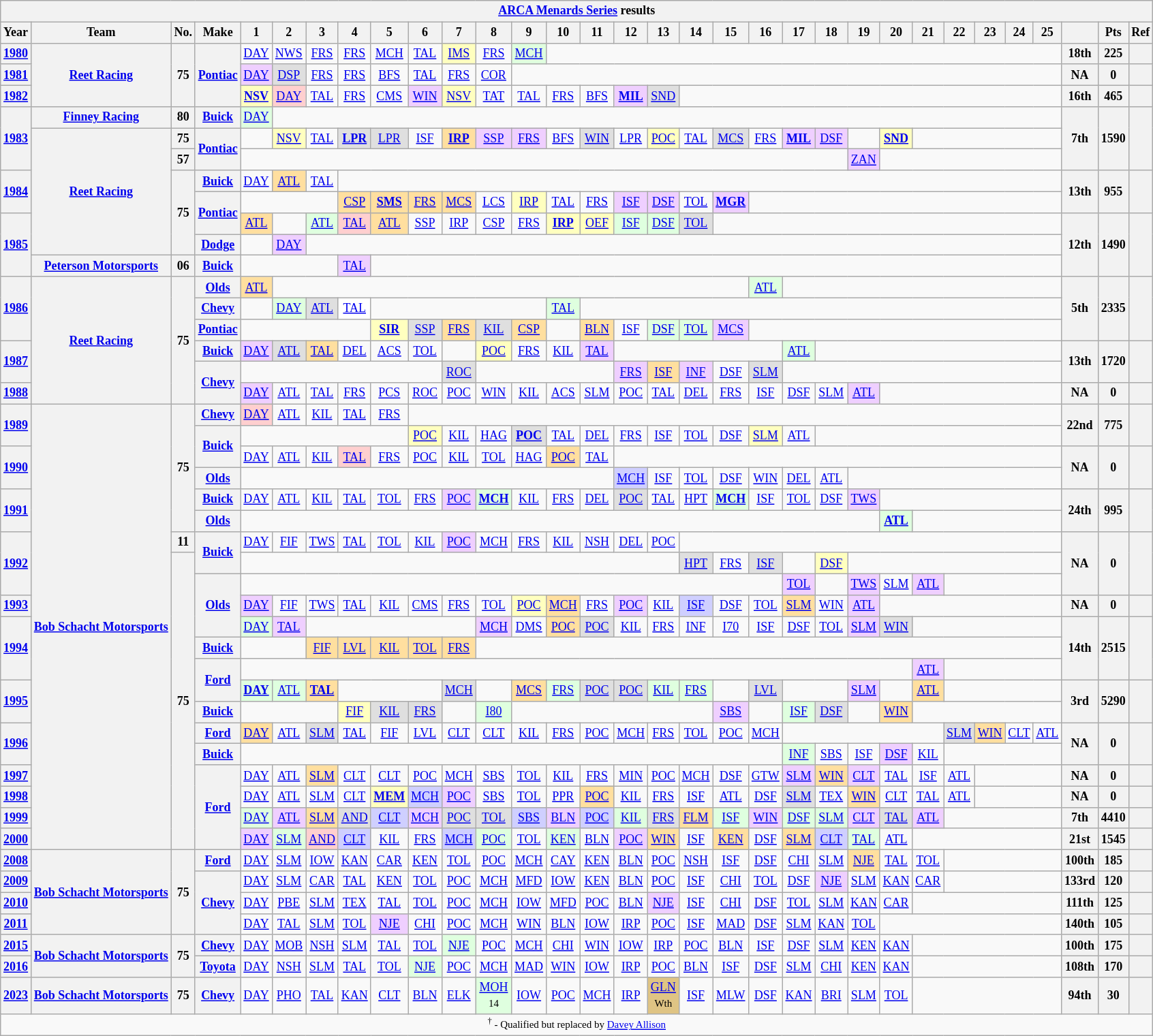<table class="wikitable" style="text-align:center; font-size:75%">
<tr>
<th colspan=45><a href='#'>ARCA Menards Series</a> results</th>
</tr>
<tr>
<th>Year</th>
<th>Team</th>
<th>No.</th>
<th>Make</th>
<th>1</th>
<th>2</th>
<th>3</th>
<th>4</th>
<th>5</th>
<th>6</th>
<th>7</th>
<th>8</th>
<th>9</th>
<th>10</th>
<th>11</th>
<th>12</th>
<th>13</th>
<th>14</th>
<th>15</th>
<th>16</th>
<th>17</th>
<th>18</th>
<th>19</th>
<th>20</th>
<th>21</th>
<th>22</th>
<th>23</th>
<th>24</th>
<th>25</th>
<th></th>
<th>Pts</th>
<th>Ref</th>
</tr>
<tr>
<th><a href='#'>1980</a></th>
<th rowspan=3><a href='#'>Reet Racing</a></th>
<th rowspan=3>75</th>
<th rowspan=3><a href='#'>Pontiac</a></th>
<td><a href='#'>DAY</a></td>
<td><a href='#'>NWS</a></td>
<td><a href='#'>FRS</a></td>
<td><a href='#'>FRS</a></td>
<td><a href='#'>MCH</a></td>
<td><a href='#'>TAL</a></td>
<td style="background:#FFFFBF;"><a href='#'>IMS</a><br></td>
<td><a href='#'>FRS</a></td>
<td style="background:#DFFFDF;"><a href='#'>MCH</a><br></td>
<td colspan=16></td>
<th>18th</th>
<th>225</th>
<th></th>
</tr>
<tr>
<th><a href='#'>1981</a></th>
<td style="background:#EFCFFF;"><a href='#'>DAY</a><br></td>
<td style="background:#DFDFDF;"><a href='#'>DSP</a><br></td>
<td><a href='#'>FRS</a></td>
<td><a href='#'>FRS</a></td>
<td><a href='#'>BFS</a></td>
<td><a href='#'>TAL</a></td>
<td><a href='#'>FRS</a></td>
<td><a href='#'>COR</a></td>
<td colspan=17></td>
<th>NA</th>
<th>0</th>
<th></th>
</tr>
<tr>
<th><a href='#'>1982</a></th>
<td style="background:#FFFFBF;"><strong><a href='#'>NSV</a></strong><br></td>
<td style="background:#FFCFCF;"><a href='#'>DAY</a><br></td>
<td><a href='#'>TAL</a></td>
<td><a href='#'>FRS</a></td>
<td><a href='#'>CMS</a></td>
<td style="background:#EFCFFF;"><a href='#'>WIN</a><br></td>
<td style="background:#FFFFBF;"><a href='#'>NSV</a><br></td>
<td><a href='#'>TAT</a></td>
<td><a href='#'>TAL</a></td>
<td><a href='#'>FRS</a></td>
<td><a href='#'>BFS</a></td>
<td style="background:#EFCFFF;"><strong><a href='#'>MIL</a></strong><br></td>
<td style="background:#DFDFDF;"><a href='#'>SND</a><br></td>
<td colspan=12></td>
<th>16th</th>
<th>465</th>
<th></th>
</tr>
<tr>
<th rowspan=3><a href='#'>1983</a></th>
<th><a href='#'>Finney Racing</a></th>
<th>80</th>
<th><a href='#'>Buick</a></th>
<td style="background:#DFFFDF;"><a href='#'>DAY</a><br></td>
<td colspan=24></td>
<th rowspan=3>7th</th>
<th rowspan=3>1590</th>
<th rowspan=3></th>
</tr>
<tr>
<th rowspan=6><a href='#'>Reet Racing</a></th>
<th>75</th>
<th rowspan=2><a href='#'>Pontiac</a></th>
<td></td>
<td style="background:#FFFFBF;"><a href='#'>NSV</a><br></td>
<td><a href='#'>TAL</a></td>
<td style="background:#DFDFDF;"><strong><a href='#'>LPR</a></strong><br></td>
<td style="background:#DFDFDF;"><a href='#'>LPR</a><br></td>
<td><a href='#'>ISF</a></td>
<td style="background:#FFDF9F;"><strong><a href='#'>IRP</a></strong><br></td>
<td style="background:#EFCFFF;"><a href='#'>SSP</a><br></td>
<td style="background:#EFCFFF;"><a href='#'>FRS</a><br></td>
<td><a href='#'>BFS</a></td>
<td style="background:#DFDFDF;"><a href='#'>WIN</a><br></td>
<td><a href='#'>LPR</a></td>
<td style="background:#FFFFBF;"><a href='#'>POC</a><br></td>
<td><a href='#'>TAL</a></td>
<td style="background:#DFDFDF;"><a href='#'>MCS</a><br></td>
<td><a href='#'>FRS</a></td>
<td style="background:#EFCFFF;"><strong><a href='#'>MIL</a></strong><br></td>
<td style="background:#EFCFFF;"><a href='#'>DSF</a><br></td>
<td></td>
<td style="background:#FFFFBF;"><strong><a href='#'>SND</a></strong><br></td>
<td colspan=5></td>
</tr>
<tr>
<th>57</th>
<td colspan=18></td>
<td style="background:#EFCFFF;"><a href='#'>ZAN</a><br></td>
<td colspan=6></td>
</tr>
<tr>
<th rowspan=2><a href='#'>1984</a></th>
<th rowspan=4>75</th>
<th><a href='#'>Buick</a></th>
<td><a href='#'>DAY</a></td>
<td style="background:#FFDF9F;"><a href='#'>ATL</a><br></td>
<td><a href='#'>TAL</a></td>
<td colspan=22></td>
<th rowspan=2>13th</th>
<th rowspan=2>955</th>
<th rowspan=2></th>
</tr>
<tr>
<th rowspan=2><a href='#'>Pontiac</a></th>
<td colspan=3></td>
<td style="background:#FFDF9F;"><a href='#'>CSP</a><br></td>
<td style="background:#FFDF9F;"><strong><a href='#'>SMS</a></strong><br></td>
<td style="background:#FFDF9F;"><a href='#'>FRS</a><br></td>
<td style="background:#FFDF9F;"><a href='#'>MCS</a><br></td>
<td><a href='#'>LCS</a></td>
<td style="background:#FFFFBF;"><a href='#'>IRP</a><br></td>
<td><a href='#'>TAL</a></td>
<td><a href='#'>FRS</a></td>
<td style="background:#EFCFFF;"><a href='#'>ISF</a><br></td>
<td style="background:#EFCFFF;"><a href='#'>DSF</a><br></td>
<td><a href='#'>TOL</a></td>
<td style="background:#EFCFFF;"><strong><a href='#'>MGR</a></strong><br></td>
<td colspan=10></td>
</tr>
<tr>
<th rowspan=3><a href='#'>1985</a></th>
<td style="background:#FFDF9F;"><a href='#'>ATL</a><br></td>
<td></td>
<td style="background:#DFFFDF;"><a href='#'>ATL</a><br></td>
<td style="background:#FFCFCF;"><a href='#'>TAL</a><br></td>
<td style="background:#FFDF9F;"><a href='#'>ATL</a><br></td>
<td><a href='#'>SSP</a></td>
<td><a href='#'>IRP</a></td>
<td><a href='#'>CSP</a></td>
<td><a href='#'>FRS</a></td>
<td style="background:#FFFFBF;"><strong><a href='#'>IRP</a></strong><br></td>
<td style="background:#FFFFBF;"><a href='#'>OEF</a><br></td>
<td style="background:#DFFFDF;"><a href='#'>ISF</a><br></td>
<td style="background:#DFFFDF;"><a href='#'>DSF</a><br></td>
<td style="background:#DFDFDF;"><a href='#'>TOL</a><br></td>
<td colspan=11></td>
<th rowspan=3>12th</th>
<th rowspan=3>1490</th>
<th rowspan=3></th>
</tr>
<tr>
<th><a href='#'>Dodge</a></th>
<td></td>
<td style="background:#EFCFFF;"><a href='#'>DAY</a><br></td>
<td colspan=23></td>
</tr>
<tr>
<th><a href='#'>Peterson Motorsports</a></th>
<th>06</th>
<th><a href='#'>Buick</a></th>
<td colspan=3></td>
<td style="background:#EFCFFF;"><a href='#'>TAL</a><br></td>
<td colspan=21></td>
</tr>
<tr>
<th rowspan=3><a href='#'>1986</a></th>
<th rowspan=6><a href='#'>Reet Racing</a></th>
<th rowspan=6>75</th>
<th><a href='#'>Olds</a></th>
<td style="background:#FFDF9F;"><a href='#'>ATL</a><br></td>
<td colspan=14></td>
<td style="background:#DFFFDF;"><a href='#'>ATL</a><br></td>
<td colspan=9></td>
<th rowspan=3>5th</th>
<th rowspan=3>2335</th>
<th rowspan=3></th>
</tr>
<tr>
<th><a href='#'>Chevy</a></th>
<td></td>
<td style="background:#DFFFDF;"><a href='#'>DAY</a><br></td>
<td style="background:#DFDFDF;"><a href='#'>ATL</a><br></td>
<td style="background:#FFFFFF;"><a href='#'>TAL</a><br></td>
<td colspan=5></td>
<td style="background:#DFFFDF;"><a href='#'>TAL</a><br></td>
<td colspan=15></td>
</tr>
<tr>
<th><a href='#'>Pontiac</a></th>
<td colspan=4></td>
<td style="background:#FFFFBF;"><strong><a href='#'>SIR</a></strong><br></td>
<td style="background:#DFDFDF;"><a href='#'>SSP</a><br></td>
<td style="background:#FFDF9F;"><a href='#'>FRS</a><br></td>
<td style="background:#DFDFDF;"><a href='#'>KIL</a><br></td>
<td style="background:#FFDF9F;"><a href='#'>CSP</a><br></td>
<td></td>
<td style="background:#FFDF9F;"><a href='#'>BLN</a><br></td>
<td><a href='#'>ISF</a></td>
<td style="background:#DFFFDF;"><a href='#'>DSF</a><br></td>
<td style="background:#DFFFDF;"><a href='#'>TOL</a><br></td>
<td style="background:#EFCFFF;"><a href='#'>MCS</a><br></td>
<td colspan=10></td>
</tr>
<tr>
<th rowspan=2><a href='#'>1987</a></th>
<th><a href='#'>Buick</a></th>
<td style="background:#EFCFFF;"><a href='#'>DAY</a><br></td>
<td style="background:#DFDFDF;"><a href='#'>ATL</a><br></td>
<td style="background:#FFDF9F;"><a href='#'>TAL</a><br></td>
<td><a href='#'>DEL</a></td>
<td><a href='#'>ACS</a></td>
<td><a href='#'>TOL</a></td>
<td></td>
<td style="background:#FFFFBF;"><a href='#'>POC</a><br></td>
<td><a href='#'>FRS</a></td>
<td><a href='#'>KIL</a></td>
<td style="background:#EFCFFF;"><a href='#'>TAL</a><br></td>
<td colspan=5></td>
<td style="background:#DFFFDF;"><a href='#'>ATL</a><br></td>
<td colspan=8></td>
<th rowspan=2>13th</th>
<th rowspan=2>1720</th>
<th rowspan=2></th>
</tr>
<tr>
<th rowspan=2><a href='#'>Chevy</a></th>
<td colspan=6></td>
<td style="background:#DFDFDF;"><a href='#'>ROC</a><br></td>
<td colspan=4></td>
<td style="background:#EFCFFF;"><a href='#'>FRS</a><br></td>
<td style="background:#FFDF9F;"><a href='#'>ISF</a><br></td>
<td style="background:#EFCFFF;"><a href='#'>INF</a><br></td>
<td><a href='#'>DSF</a></td>
<td style="background:#DFDFDF;"><a href='#'>SLM</a><br></td>
<td colspan=9></td>
</tr>
<tr>
<th><a href='#'>1988</a></th>
<td style="background:#EFCFFF;"><a href='#'>DAY</a><br></td>
<td><a href='#'>ATL</a></td>
<td><a href='#'>TAL</a></td>
<td><a href='#'>FRS</a></td>
<td><a href='#'>PCS</a></td>
<td><a href='#'>ROC</a></td>
<td><a href='#'>POC</a></td>
<td><a href='#'>WIN</a></td>
<td><a href='#'>KIL</a></td>
<td><a href='#'>ACS</a></td>
<td><a href='#'>SLM</a></td>
<td><a href='#'>POC</a></td>
<td><a href='#'>TAL</a></td>
<td><a href='#'>DEL</a></td>
<td><a href='#'>FRS</a></td>
<td><a href='#'>ISF</a></td>
<td><a href='#'>DSF</a></td>
<td><a href='#'>SLM</a></td>
<td style="background:#EFCFFF;"><a href='#'>ATL</a><br></td>
<td colspan=6></td>
<th>NA</th>
<th>0</th>
<th></th>
</tr>
<tr>
<th rowspan=2><a href='#'>1989</a></th>
<th rowspan=21><a href='#'>Bob Schacht Motorsports</a></th>
<th rowspan=6>75</th>
<th><a href='#'>Chevy</a></th>
<td style="background:#FFCFCF;"><a href='#'>DAY</a><br></td>
<td><a href='#'>ATL</a></td>
<td><a href='#'>KIL</a></td>
<td><a href='#'>TAL</a></td>
<td><a href='#'>FRS</a></td>
<td colspan=20></td>
<th rowspan=2>22nd</th>
<th rowspan=2>775</th>
<th rowspan=2></th>
</tr>
<tr>
<th rowspan=2><a href='#'>Buick</a></th>
<td colspan=5></td>
<td style="background:#FFFFBF;"><a href='#'>POC</a><br></td>
<td><a href='#'>KIL</a></td>
<td><a href='#'>HAG</a></td>
<td style="background:#DFDFDF;"><strong><a href='#'>POC</a></strong><br></td>
<td><a href='#'>TAL</a></td>
<td><a href='#'>DEL</a></td>
<td><a href='#'>FRS</a></td>
<td><a href='#'>ISF</a></td>
<td><a href='#'>TOL</a></td>
<td><a href='#'>DSF</a></td>
<td style="background:#FFFFBF;"><a href='#'>SLM</a><br></td>
<td><a href='#'>ATL</a></td>
<td colspan=8></td>
</tr>
<tr>
<th rowspan=2><a href='#'>1990</a></th>
<td><a href='#'>DAY</a></td>
<td><a href='#'>ATL</a></td>
<td><a href='#'>KIL</a></td>
<td style="background:#FFCFCF;"><a href='#'>TAL</a><br></td>
<td><a href='#'>FRS</a></td>
<td><a href='#'>POC</a></td>
<td><a href='#'>KIL</a></td>
<td><a href='#'>TOL</a></td>
<td><a href='#'>HAG</a></td>
<td style="background:#FFDF9F;"><a href='#'>POC</a><br></td>
<td><a href='#'>TAL</a></td>
<td colspan=14></td>
<th rowspan=2>NA</th>
<th rowspan=2>0</th>
<th rowspan=2></th>
</tr>
<tr>
<th><a href='#'>Olds</a></th>
<td colspan=11></td>
<td style="background:#CFCFFF;"><a href='#'>MCH</a><br></td>
<td><a href='#'>ISF</a></td>
<td><a href='#'>TOL</a></td>
<td><a href='#'>DSF</a></td>
<td><a href='#'>WIN</a></td>
<td><a href='#'>DEL</a></td>
<td><a href='#'>ATL</a></td>
<td colspan=7></td>
</tr>
<tr>
<th rowspan=2><a href='#'>1991</a></th>
<th><a href='#'>Buick</a></th>
<td><a href='#'>DAY</a></td>
<td><a href='#'>ATL</a></td>
<td><a href='#'>KIL</a></td>
<td><a href='#'>TAL</a></td>
<td><a href='#'>TOL</a></td>
<td><a href='#'>FRS</a></td>
<td style="background:#EFCFFF;"><a href='#'>POC</a><br></td>
<td style="background:#DFFFDF;"><strong><a href='#'>MCH</a></strong><br></td>
<td><a href='#'>KIL</a></td>
<td><a href='#'>FRS</a></td>
<td><a href='#'>DEL</a></td>
<td style="background:#DFDFDF;"><a href='#'>POC</a><br></td>
<td><a href='#'>TAL</a></td>
<td><a href='#'>HPT</a></td>
<td style="background:#DFFFDF;"><strong><a href='#'>MCH</a></strong><br></td>
<td><a href='#'>ISF</a></td>
<td><a href='#'>TOL</a></td>
<td><a href='#'>DSF</a></td>
<td style="background:#EFCFFF;"><a href='#'>TWS</a><br></td>
<td colspan=6></td>
<th rowspan=2>24th</th>
<th rowspan=2>995</th>
<th rowspan=2></th>
</tr>
<tr>
<th><a href='#'>Olds</a></th>
<td colspan=19></td>
<td style="background:#DFFFDF;"><strong><a href='#'>ATL</a></strong><br></td>
<td colspan=5></td>
</tr>
<tr>
<th rowspan=3><a href='#'>1992</a></th>
<th>11</th>
<th rowspan=2><a href='#'>Buick</a></th>
<td><a href='#'>DAY</a></td>
<td><a href='#'>FIF</a></td>
<td><a href='#'>TWS</a></td>
<td><a href='#'>TAL</a></td>
<td><a href='#'>TOL</a></td>
<td><a href='#'>KIL</a></td>
<td style="background:#EFCFFF;"><a href='#'>POC</a><br></td>
<td><a href='#'>MCH</a></td>
<td><a href='#'>FRS</a></td>
<td><a href='#'>KIL</a></td>
<td><a href='#'>NSH</a></td>
<td><a href='#'>DEL</a></td>
<td><a href='#'>POC</a></td>
<td colspan=12></td>
<th rowspan=3>NA</th>
<th rowspan=3>0</th>
<th rowspan=3></th>
</tr>
<tr>
<th rowspan=14>75</th>
<td colspan=13></td>
<td style="background:#DFDFDF;"><a href='#'>HPT</a><br></td>
<td><a href='#'>FRS</a></td>
<td style="background:#DFDFDF;"><a href='#'>ISF</a><br></td>
<td></td>
<td style="background:#FFFFBF;"><a href='#'>DSF</a><br></td>
<td colspan=7></td>
</tr>
<tr>
<th rowspan=3><a href='#'>Olds</a></th>
<td colspan=16></td>
<td style="background:#EFCFFF;"><a href='#'>TOL</a><br></td>
<td></td>
<td style="background:#EFCFFF;"><a href='#'>TWS</a><br></td>
<td><a href='#'>SLM</a></td>
<td style="background:#EFCFFF;"><a href='#'>ATL</a><br></td>
<td colspan=4></td>
</tr>
<tr>
<th><a href='#'>1993</a></th>
<td style="background:#EFCFFF;"><a href='#'>DAY</a><br></td>
<td><a href='#'>FIF</a></td>
<td><a href='#'>TWS</a></td>
<td><a href='#'>TAL</a></td>
<td><a href='#'>KIL</a></td>
<td><a href='#'>CMS</a></td>
<td><a href='#'>FRS</a></td>
<td><a href='#'>TOL</a></td>
<td style="background:#FFFFBF;"><a href='#'>POC</a><br></td>
<td style="background:#FFDF9F;"><a href='#'>MCH</a><br></td>
<td><a href='#'>FRS</a></td>
<td style="background:#EFCFFF;"><a href='#'>POC</a><br></td>
<td><a href='#'>KIL</a></td>
<td style="background:#CFCFFF;"><a href='#'>ISF</a><br></td>
<td><a href='#'>DSF</a></td>
<td><a href='#'>TOL</a></td>
<td style="background:#FFDF9F;"><a href='#'>SLM</a><br></td>
<td><a href='#'>WIN</a></td>
<td style="background:#EFCFFF;"><a href='#'>ATL</a><br></td>
<td colspan=6></td>
<th>NA</th>
<th>0</th>
<th></th>
</tr>
<tr>
<th rowspan=3><a href='#'>1994</a></th>
<td style="background:#DFFFDF;"><a href='#'>DAY</a><br></td>
<td style="background:#EFCFFF;"><a href='#'>TAL</a><br></td>
<td colspan=5></td>
<td style="background:#EFCFFF;"><a href='#'>MCH</a><br></td>
<td><a href='#'>DMS</a></td>
<td style="background:#FFDF9F;"><a href='#'>POC</a><br></td>
<td style="background:#DFDFDF;"><a href='#'>POC</a><br></td>
<td><a href='#'>KIL</a></td>
<td><a href='#'>FRS</a></td>
<td><a href='#'>INF</a></td>
<td><a href='#'>I70</a></td>
<td><a href='#'>ISF</a></td>
<td><a href='#'>DSF</a></td>
<td><a href='#'>TOL</a></td>
<td style="background:#EFCFFF;"><a href='#'>SLM</a><br></td>
<td style="background:#DFDFDF;"><a href='#'>WIN</a><br></td>
<td colspan=5></td>
<th rowspan=3>14th</th>
<th rowspan=3>2515</th>
<th rowspan=3></th>
</tr>
<tr>
<th><a href='#'>Buick</a></th>
<td colspan=2></td>
<td style="background:#FFDF9F;"><a href='#'>FIF</a><br></td>
<td style="background:#FFDF9F;"><a href='#'>LVL</a><br></td>
<td style="background:#FFDF9F;"><a href='#'>KIL</a><br></td>
<td style="background:#FFDF9F;"><a href='#'>TOL</a><br></td>
<td style="background:#FFDF9F;"><a href='#'>FRS</a><br></td>
<td colspan=18></td>
</tr>
<tr>
<th rowspan=2><a href='#'>Ford</a></th>
<td colspan=20></td>
<td style="background:#EFCFFF;"><a href='#'>ATL</a><br></td>
<td colspan=4></td>
</tr>
<tr>
<th rowspan=2><a href='#'>1995</a></th>
<td style="background:#DFFFDF;"><strong><a href='#'>DAY</a></strong><br></td>
<td style="background:#DFFFDF;"><a href='#'>ATL</a><br></td>
<td style="background:#FFDF9F;"><strong><a href='#'>TAL</a></strong><br></td>
<td colspan=3></td>
<td style="background:#DFDFDF;"><a href='#'>MCH</a><br></td>
<td></td>
<td style="background:#FFDF9F;"><a href='#'>MCS</a><br></td>
<td style="background:#DFFFDF;"><a href='#'>FRS</a><br></td>
<td style="background:#DFDFDF;"><a href='#'>POC</a><br></td>
<td style="background:#DFDFDF;"><a href='#'>POC</a><br></td>
<td style="background:#DFFFDF;"><a href='#'>KIL</a><br></td>
<td style="background:#DFFFDF;"><a href='#'>FRS</a><br></td>
<td></td>
<td style="background:#DFDFDF;"><a href='#'>LVL</a><br></td>
<td colspan=2></td>
<td style="background:#EFCFFF;"><a href='#'>SLM</a><br></td>
<td></td>
<td style="background:#FFDF9F;"><a href='#'>ATL</a><br></td>
<td colspan=4></td>
<th rowspan=2>3rd</th>
<th rowspan=2>5290</th>
<th rowspan=2></th>
</tr>
<tr>
<th><a href='#'>Buick</a></th>
<td colspan=3></td>
<td style="background:#FFFFBF;"><a href='#'>FIF</a><br></td>
<td style="background:#DFDFDF;"><a href='#'>KIL</a><br></td>
<td style="background:#DFDFDF;"><a href='#'>FRS</a><br></td>
<td></td>
<td style="background:#DFFFDF;"><a href='#'>I80</a><br></td>
<td colspan=6></td>
<td style="background:#EFCFFF;"><a href='#'>SBS</a><br></td>
<td></td>
<td style="background:#DFFFDF;"><a href='#'>ISF</a><br></td>
<td style="background:#DFDFDF;"><a href='#'>DSF</a><br></td>
<td></td>
<td style="background:#FFDF9F;"><a href='#'>WIN</a><br></td>
<td colspan=5></td>
</tr>
<tr>
<th rowspan=2><a href='#'>1996</a></th>
<th><a href='#'>Ford</a></th>
<td style="background:#FFDF9F;"><a href='#'>DAY</a><br></td>
<td><a href='#'>ATL</a></td>
<td style="background:#DFDFDF;"><a href='#'>SLM</a><br></td>
<td><a href='#'>TAL</a></td>
<td><a href='#'>FIF</a></td>
<td><a href='#'>LVL</a></td>
<td><a href='#'>CLT</a></td>
<td><a href='#'>CLT</a></td>
<td><a href='#'>KIL</a></td>
<td><a href='#'>FRS</a></td>
<td><a href='#'>POC</a></td>
<td><a href='#'>MCH</a></td>
<td><a href='#'>FRS</a></td>
<td><a href='#'>TOL</a></td>
<td><a href='#'>POC</a></td>
<td><a href='#'>MCH</a></td>
<td colspan=5></td>
<td style="background:#DFDFDF;"><a href='#'>SLM</a><br></td>
<td style="background:#FFDF9F;"><a href='#'>WIN</a><br></td>
<td><a href='#'>CLT</a></td>
<td><a href='#'>ATL</a></td>
<th rowspan=2>NA</th>
<th rowspan=2>0</th>
<th rowspan=2></th>
</tr>
<tr>
<th><a href='#'>Buick</a></th>
<td colspan=16></td>
<td style="background:#DFFFDF;"><a href='#'>INF</a><br></td>
<td><a href='#'>SBS</a></td>
<td><a href='#'>ISF</a></td>
<td style="background:#EFCFFF;"><a href='#'>DSF</a><br></td>
<td><a href='#'>KIL</a></td>
<td colspan=4></td>
</tr>
<tr>
<th><a href='#'>1997</a></th>
<th rowspan=4><a href='#'>Ford</a></th>
<td><a href='#'>DAY</a></td>
<td><a href='#'>ATL</a></td>
<td style="background:#FFDF9F;"><a href='#'>SLM</a><br></td>
<td><a href='#'>CLT</a></td>
<td><a href='#'>CLT</a></td>
<td><a href='#'>POC</a></td>
<td><a href='#'>MCH</a></td>
<td><a href='#'>SBS</a></td>
<td><a href='#'>TOL</a></td>
<td><a href='#'>KIL</a></td>
<td><a href='#'>FRS</a></td>
<td><a href='#'>MIN</a></td>
<td><a href='#'>POC</a></td>
<td><a href='#'>MCH</a></td>
<td><a href='#'>DSF</a></td>
<td><a href='#'>GTW</a></td>
<td style="background:#EFCFFF;"><a href='#'>SLM</a><br></td>
<td style="background:#FFDF9F;"><a href='#'>WIN</a><br></td>
<td style="background:#EFCFFF;"><a href='#'>CLT</a><br></td>
<td><a href='#'>TAL</a></td>
<td><a href='#'>ISF</a></td>
<td><a href='#'>ATL</a></td>
<td colspan=3></td>
<th>NA</th>
<th>0</th>
<th></th>
</tr>
<tr>
<th><a href='#'>1998</a></th>
<td><a href='#'>DAY</a></td>
<td><a href='#'>ATL</a></td>
<td><a href='#'>SLM</a></td>
<td><a href='#'>CLT</a></td>
<td style="background:#FFFFBF;"><strong><a href='#'>MEM</a></strong><br></td>
<td style="background:#CFCFFF;"><a href='#'>MCH</a><br></td>
<td style="background:#EFCFFF;"><a href='#'>POC</a><br></td>
<td><a href='#'>SBS</a></td>
<td><a href='#'>TOL</a></td>
<td><a href='#'>PPR</a></td>
<td style="background:#FFDF9F;"><a href='#'>POC</a><br></td>
<td><a href='#'>KIL</a></td>
<td><a href='#'>FRS</a></td>
<td><a href='#'>ISF</a></td>
<td><a href='#'>ATL</a></td>
<td><a href='#'>DSF</a></td>
<td style="background:#DFDFDF;"><a href='#'>SLM</a><br></td>
<td><a href='#'>TEX</a></td>
<td style="background:#FFDF9F;"><a href='#'>WIN</a><br></td>
<td><a href='#'>CLT</a></td>
<td><a href='#'>TAL</a></td>
<td><a href='#'>ATL</a></td>
<td colspan=3></td>
<th>NA</th>
<th>0</th>
<th></th>
</tr>
<tr>
<th><a href='#'>1999</a></th>
<td style="background:#DFFFDF;"><a href='#'>DAY</a><br></td>
<td style="background:#EFCFFF;"><a href='#'>ATL</a><br></td>
<td style="background:#FFDF9F;"><a href='#'>SLM</a><br></td>
<td style="background:#DFDFDF;"><a href='#'>AND</a><br></td>
<td style="background:#CFCFFF;"><a href='#'>CLT</a><br></td>
<td style="background:#EFCFFF;"><a href='#'>MCH</a><br></td>
<td style="background:#DFDFDF;"><a href='#'>POC</a><br></td>
<td style="background:#DFDFDF;"><a href='#'>TOL</a><br></td>
<td style="background:#CFCFFF;"><a href='#'>SBS</a><br></td>
<td style="background:#EFCFFF;"><a href='#'>BLN</a><br></td>
<td style="background:#CFCFFF;"><a href='#'>POC</a><br></td>
<td style="background:#DFFFDF;"><a href='#'>KIL</a><br></td>
<td style="background:#DFDFDF;"><a href='#'>FRS</a><br></td>
<td style="background:#FFDF9F;"><a href='#'>FLM</a><br></td>
<td style="background:#DFFFDF;"><a href='#'>ISF</a><br></td>
<td style="background:#EFCFFF;"><a href='#'>WIN</a><br></td>
<td style="background:#DFFFDF;"><a href='#'>DSF</a><br></td>
<td style="background:#DFFFDF;"><a href='#'>SLM</a><br></td>
<td style="background:#EFCFFF;"><a href='#'>CLT</a><br></td>
<td style="background:#DFDFDF;"><a href='#'>TAL</a><br></td>
<td style="background:#EFCFFF;"><a href='#'>ATL</a><br></td>
<td colspan=4></td>
<th>7th</th>
<th>4410</th>
<th></th>
</tr>
<tr>
<th><a href='#'>2000</a></th>
<td style="background:#EFCFFF;"><a href='#'>DAY</a><br></td>
<td style="background:#DFFFDF;"><a href='#'>SLM</a><br></td>
<td style="background:#FFCFCF;"><a href='#'>AND</a><br></td>
<td style="background:#CFCFFF;"><a href='#'>CLT</a><br></td>
<td><a href='#'>KIL</a></td>
<td><a href='#'>FRS</a></td>
<td style="background:#CFCFFF;"><a href='#'>MCH</a><br></td>
<td style="background:#DFFFDF;"><a href='#'>POC</a><br></td>
<td><a href='#'>TOL</a></td>
<td style="background:#DFFFDF;"><a href='#'>KEN</a><br></td>
<td><a href='#'>BLN</a></td>
<td style="background:#EFCFFF;"><a href='#'>POC</a><br></td>
<td style="background:#FFDF9F;"><a href='#'>WIN</a><br></td>
<td><a href='#'>ISF</a></td>
<td style="background:#FFDF9F;"><a href='#'>KEN</a><br></td>
<td><a href='#'>DSF</a></td>
<td style="background:#FFDF9F;"><a href='#'>SLM</a><br></td>
<td style="background:#CFCFFF;"><a href='#'>CLT</a><br></td>
<td style="background:#DFFFDF;"><a href='#'>TAL</a><br></td>
<td><a href='#'>ATL</a></td>
<td colspan=5></td>
<th>21st</th>
<th>1545</th>
<th></th>
</tr>
<tr>
<th><a href='#'>2008</a></th>
<th rowspan=4><a href='#'>Bob Schacht Motorsports</a></th>
<th rowspan=4>75</th>
<th><a href='#'>Ford</a></th>
<td><a href='#'>DAY</a></td>
<td><a href='#'>SLM</a></td>
<td><a href='#'>IOW</a></td>
<td><a href='#'>KAN</a></td>
<td><a href='#'>CAR</a></td>
<td><a href='#'>KEN</a></td>
<td><a href='#'>TOL</a></td>
<td><a href='#'>POC</a></td>
<td><a href='#'>MCH</a></td>
<td><a href='#'>CAY</a></td>
<td><a href='#'>KEN</a></td>
<td><a href='#'>BLN</a></td>
<td><a href='#'>POC</a></td>
<td><a href='#'>NSH</a></td>
<td><a href='#'>ISF</a></td>
<td><a href='#'>DSF</a></td>
<td><a href='#'>CHI</a></td>
<td><a href='#'>SLM</a></td>
<td style="background:#FFDF9F;"><a href='#'>NJE</a><br></td>
<td><a href='#'>TAL</a></td>
<td><a href='#'>TOL</a></td>
<td colspan=4></td>
<th>100th</th>
<th>185</th>
<th></th>
</tr>
<tr>
<th><a href='#'>2009</a></th>
<th rowspan=3><a href='#'>Chevy</a></th>
<td><a href='#'>DAY</a></td>
<td><a href='#'>SLM</a></td>
<td><a href='#'>CAR</a></td>
<td><a href='#'>TAL</a></td>
<td><a href='#'>KEN</a></td>
<td><a href='#'>TOL</a></td>
<td><a href='#'>POC</a></td>
<td><a href='#'>MCH</a></td>
<td><a href='#'>MFD</a></td>
<td><a href='#'>IOW</a></td>
<td><a href='#'>KEN</a></td>
<td><a href='#'>BLN</a></td>
<td><a href='#'>POC</a></td>
<td><a href='#'>ISF</a></td>
<td><a href='#'>CHI</a></td>
<td><a href='#'>TOL</a></td>
<td><a href='#'>DSF</a></td>
<td style="background:#EFCFFF;"><a href='#'>NJE</a><br></td>
<td><a href='#'>SLM</a></td>
<td><a href='#'>KAN</a></td>
<td><a href='#'>CAR</a></td>
<td colspan=4></td>
<th>133rd</th>
<th>120</th>
<th></th>
</tr>
<tr>
<th><a href='#'>2010</a></th>
<td><a href='#'>DAY</a></td>
<td><a href='#'>PBE</a></td>
<td><a href='#'>SLM</a></td>
<td><a href='#'>TEX</a></td>
<td><a href='#'>TAL</a></td>
<td><a href='#'>TOL</a></td>
<td><a href='#'>POC</a></td>
<td><a href='#'>MCH</a></td>
<td><a href='#'>IOW</a></td>
<td><a href='#'>MFD</a></td>
<td><a href='#'>POC</a></td>
<td><a href='#'>BLN</a></td>
<td style="background:#EFCFFF;"><a href='#'>NJE</a><br></td>
<td><a href='#'>ISF</a></td>
<td><a href='#'>CHI</a></td>
<td><a href='#'>DSF</a></td>
<td><a href='#'>TOL</a></td>
<td><a href='#'>SLM</a></td>
<td><a href='#'>KAN</a></td>
<td><a href='#'>CAR</a></td>
<td colspan=5></td>
<th>111th</th>
<th>125</th>
<th></th>
</tr>
<tr>
<th><a href='#'>2011</a></th>
<td><a href='#'>DAY</a></td>
<td><a href='#'>TAL</a></td>
<td><a href='#'>SLM</a></td>
<td><a href='#'>TOL</a></td>
<td style="background:#EFCFFF;"><a href='#'>NJE</a><br></td>
<td><a href='#'>CHI</a></td>
<td><a href='#'>POC</a></td>
<td><a href='#'>MCH</a></td>
<td><a href='#'>WIN</a></td>
<td><a href='#'>BLN</a></td>
<td><a href='#'>IOW</a></td>
<td><a href='#'>IRP</a></td>
<td><a href='#'>POC</a></td>
<td><a href='#'>ISF</a></td>
<td><a href='#'>MAD</a></td>
<td><a href='#'>DSF</a></td>
<td><a href='#'>SLM</a></td>
<td><a href='#'>KAN</a></td>
<td><a href='#'>TOL</a></td>
<td colspan=6></td>
<th>140th</th>
<th>105</th>
<th></th>
</tr>
<tr>
<th><a href='#'>2015</a></th>
<th rowspan=2><a href='#'>Bob Schacht Motorsports</a></th>
<th rowspan=2>75</th>
<th><a href='#'>Chevy</a></th>
<td><a href='#'>DAY</a></td>
<td><a href='#'>MOB</a></td>
<td><a href='#'>NSH</a></td>
<td><a href='#'>SLM</a></td>
<td><a href='#'>TAL</a></td>
<td><a href='#'>TOL</a></td>
<td style="background:#DFFFDF;"><a href='#'>NJE</a><br></td>
<td><a href='#'>POC</a></td>
<td><a href='#'>MCH</a></td>
<td><a href='#'>CHI</a></td>
<td><a href='#'>WIN</a></td>
<td><a href='#'>IOW</a></td>
<td><a href='#'>IRP</a></td>
<td><a href='#'>POC</a></td>
<td><a href='#'>BLN</a></td>
<td><a href='#'>ISF</a></td>
<td><a href='#'>DSF</a></td>
<td><a href='#'>SLM</a></td>
<td><a href='#'>KEN</a></td>
<td><a href='#'>KAN</a></td>
<td colspan=5></td>
<th>100th</th>
<th>175</th>
<th></th>
</tr>
<tr>
<th><a href='#'>2016</a></th>
<th><a href='#'>Toyota</a></th>
<td><a href='#'>DAY</a></td>
<td><a href='#'>NSH</a></td>
<td><a href='#'>SLM</a></td>
<td><a href='#'>TAL</a></td>
<td><a href='#'>TOL</a></td>
<td style="background:#DFFFDF;"><a href='#'>NJE</a><br></td>
<td><a href='#'>POC</a></td>
<td><a href='#'>MCH</a></td>
<td><a href='#'>MAD</a></td>
<td><a href='#'>WIN</a></td>
<td><a href='#'>IOW</a></td>
<td><a href='#'>IRP</a></td>
<td><a href='#'>POC</a></td>
<td><a href='#'>BLN</a></td>
<td><a href='#'>ISF</a></td>
<td><a href='#'>DSF</a></td>
<td><a href='#'>SLM</a></td>
<td><a href='#'>CHI</a></td>
<td><a href='#'>KEN</a></td>
<td><a href='#'>KAN</a></td>
<td colspan=5></td>
<th>108th</th>
<th>170</th>
<th></th>
</tr>
<tr>
<th><a href='#'>2023</a></th>
<th><a href='#'>Bob Schacht Motorsports</a></th>
<th>75</th>
<th><a href='#'>Chevy</a></th>
<td><a href='#'>DAY</a></td>
<td><a href='#'>PHO</a></td>
<td><a href='#'>TAL</a></td>
<td><a href='#'>KAN</a></td>
<td><a href='#'>CLT</a></td>
<td><a href='#'>BLN</a></td>
<td><a href='#'>ELK</a></td>
<td style="background:#DFFFDF;"><a href='#'>MOH</a><br><small>14</small></td>
<td><a href='#'>IOW</a></td>
<td><a href='#'>POC</a></td>
<td><a href='#'>MCH</a></td>
<td><a href='#'>IRP</a></td>
<td style="background:#DFC484;"><a href='#'>GLN</a><br><small>Wth</small></td>
<td><a href='#'>ISF</a></td>
<td><a href='#'>MLW</a></td>
<td><a href='#'>DSF</a></td>
<td><a href='#'>KAN</a></td>
<td><a href='#'>BRI</a></td>
<td><a href='#'>SLM</a></td>
<td><a href='#'>TOL</a></td>
<td colspan=5></td>
<th>94th</th>
<th>30</th>
<th></th>
</tr>
<tr>
<td colspan=32><small><sup>†</sup> - Qualified but replaced by <a href='#'>Davey Allison</a></small></td>
</tr>
</table>
